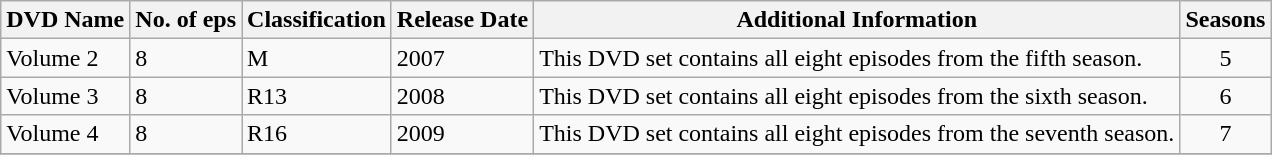<table class="wikitable">
<tr>
<th>DVD Name</th>
<th>No. of eps</th>
<th>Classification</th>
<th>Release Date</th>
<th>Additional Information</th>
<th>Seasons</th>
</tr>
<tr>
<td>Volume 2</td>
<td>8</td>
<td>M</td>
<td>2007</td>
<td>This DVD set contains all eight episodes from the fifth season.</td>
<td align="center">5</td>
</tr>
<tr>
<td>Volume 3</td>
<td>8</td>
<td>R13</td>
<td>2008</td>
<td>This DVD set contains all eight episodes from the sixth season.</td>
<td align="center">6</td>
</tr>
<tr>
<td>Volume 4</td>
<td>8</td>
<td>R16</td>
<td>2009</td>
<td>This DVD set contains all eight episodes from the seventh season.</td>
<td align="center">7</td>
</tr>
<tr>
</tr>
</table>
